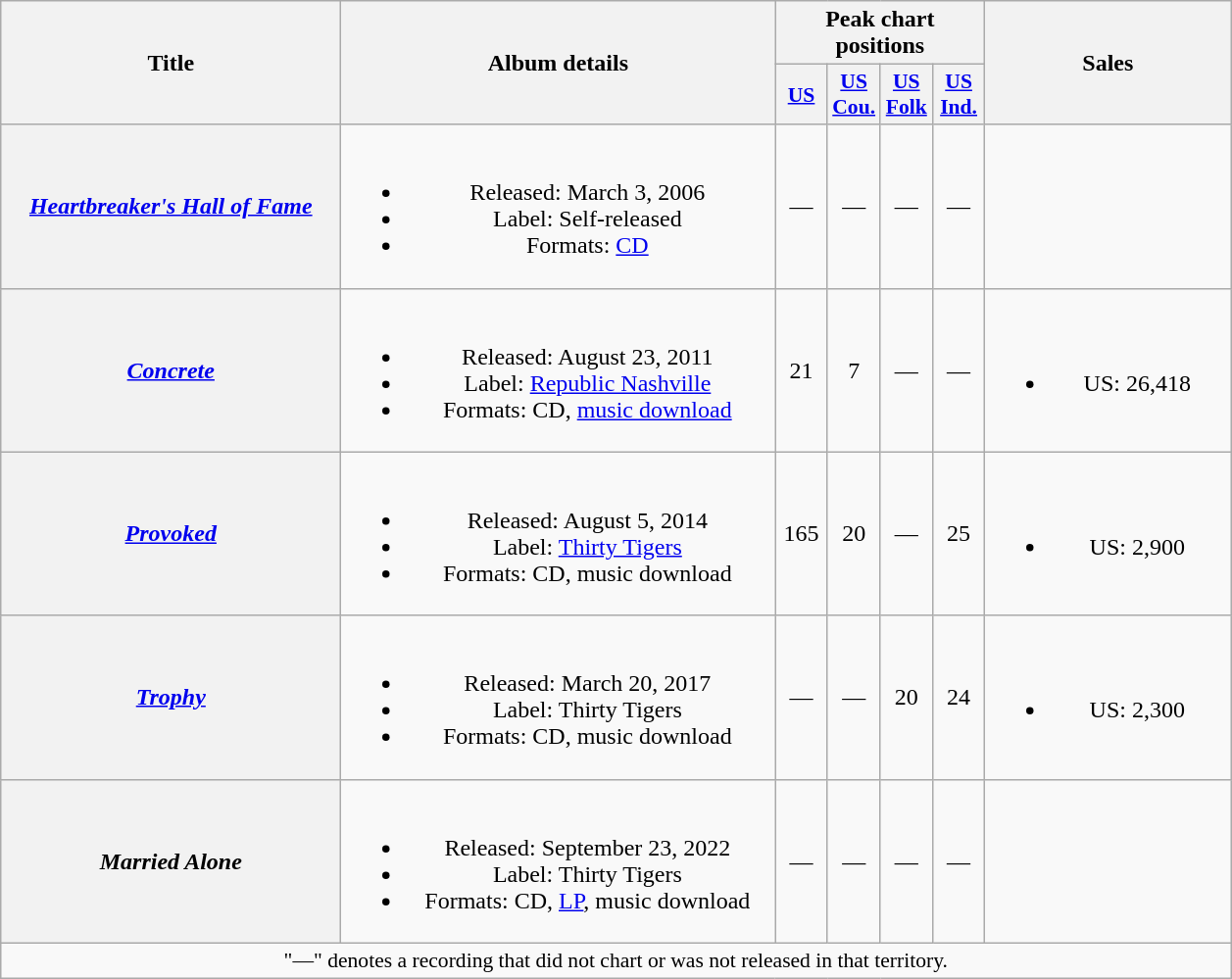<table class="wikitable plainrowheaders" style="text-align:center;">
<tr>
<th scope="col" rowspan="2" style="width:14em;">Title</th>
<th scope="col" rowspan="2" style="width:18em;">Album details</th>
<th scope="col" colspan="4">Peak chart positions</th>
<th scope="col" rowspan="2" style="width:10em;">Sales</th>
</tr>
<tr>
<th scope="col" style="width:2em;font-size:90%;"><a href='#'>US</a><br></th>
<th scope="col" style="width:2em;font-size:90%;"><a href='#'>US<br>Cou.</a><br></th>
<th scope="col" style="width:2em;font-size:90%;"><a href='#'>US<br>Folk</a><br></th>
<th scope="col" style="width:2em;font-size:90%;"><a href='#'>US<br>Ind.</a><br></th>
</tr>
<tr>
<th scope="row"><em><a href='#'>Heartbreaker's Hall of Fame</a></em></th>
<td><br><ul><li>Released: March 3, 2006</li><li>Label: Self-released</li><li>Formats: <a href='#'>CD</a></li></ul></td>
<td>—</td>
<td>—</td>
<td>—</td>
<td>—</td>
<td></td>
</tr>
<tr>
<th scope="row"><em><a href='#'>Concrete</a></em></th>
<td><br><ul><li>Released: August 23, 2011</li><li>Label: <a href='#'>Republic Nashville</a></li><li>Formats: CD, <a href='#'>music download</a></li></ul></td>
<td>21</td>
<td>7</td>
<td>—</td>
<td>—</td>
<td><br><ul><li>US: 26,418</li></ul></td>
</tr>
<tr>
<th scope="row"><em><a href='#'>Provoked</a></em></th>
<td><br><ul><li>Released: August 5, 2014</li><li>Label: <a href='#'>Thirty Tigers</a></li><li>Formats: CD, music download</li></ul></td>
<td>165</td>
<td>20</td>
<td>—</td>
<td>25</td>
<td><br><ul><li>US: 2,900</li></ul></td>
</tr>
<tr>
<th scope="row"><em><a href='#'>Trophy</a></em></th>
<td><br><ul><li>Released: March 20, 2017</li><li>Label: Thirty Tigers</li><li>Formats: CD, music download</li></ul></td>
<td>—</td>
<td>—</td>
<td>20</td>
<td>24</td>
<td><br><ul><li>US: 2,300</li></ul></td>
</tr>
<tr>
<th scope="row"><em>Married Alone</em></th>
<td><br><ul><li>Released: September 23, 2022</li><li>Label: Thirty Tigers</li><li>Formats: CD, <a href='#'>LP</a>, music download</li></ul></td>
<td>—</td>
<td>—</td>
<td>—</td>
<td>—</td>
<td></td>
</tr>
<tr>
<td colspan="7" style="font-size:90%">"—" denotes a recording that did not chart or was not released in that territory.</td>
</tr>
</table>
